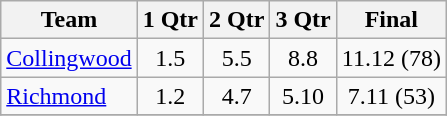<table class="wikitable">
<tr>
<th>Team</th>
<th>1 Qtr</th>
<th>2 Qtr</th>
<th>3 Qtr</th>
<th>Final</th>
</tr>
<tr>
<td><a href='#'>Collingwood</a></td>
<td align=center>1.5</td>
<td align=center>5.5</td>
<td align=center>8.8</td>
<td align=center>11.12 (78)</td>
</tr>
<tr>
<td><a href='#'>Richmond</a></td>
<td align=center>1.2</td>
<td align=center>4.7</td>
<td align=center>5.10</td>
<td align=center>7.11 (53)</td>
</tr>
<tr>
</tr>
</table>
